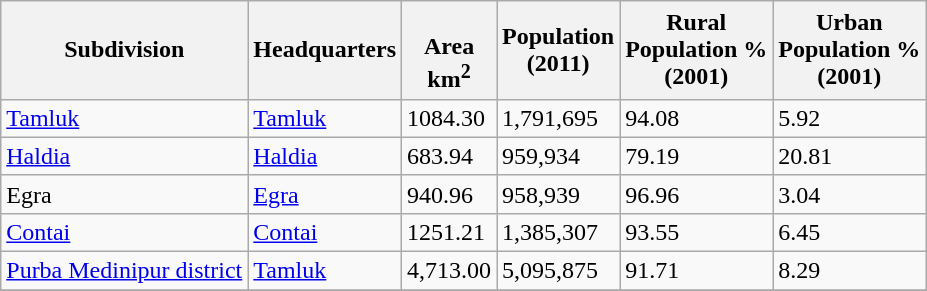<table class="wikitable sortable">
<tr>
<th>Subdivision</th>
<th>Headquarters</th>
<th><br>Area<br>km<sup>2</sup></th>
<th>Population<br>(2011)</th>
<th>Rural<br>Population %<br>(2001)</th>
<th>Urban<br> Population % <br>(2001)</th>
</tr>
<tr>
<td><a href='#'>Tamluk</a></td>
<td><a href='#'>Tamluk</a></td>
<td>1084.30</td>
<td>1,791,695</td>
<td>94.08</td>
<td>5.92</td>
</tr>
<tr>
<td><a href='#'>Haldia</a></td>
<td><a href='#'>Haldia</a></td>
<td>683.94</td>
<td>959,934</td>
<td>79.19</td>
<td>20.81</td>
</tr>
<tr>
<td>Egra</td>
<td><a href='#'>Egra</a></td>
<td>940.96</td>
<td>958,939</td>
<td>96.96</td>
<td>3.04</td>
</tr>
<tr>
<td><a href='#'>Contai</a></td>
<td><a href='#'>Contai</a></td>
<td>1251.21</td>
<td>1,385,307</td>
<td>93.55</td>
<td>6.45</td>
</tr>
<tr>
<td><a href='#'>Purba Medinipur district</a></td>
<td><a href='#'>Tamluk</a></td>
<td>4,713.00</td>
<td>5,095,875</td>
<td>91.71</td>
<td>8.29</td>
</tr>
<tr>
</tr>
</table>
